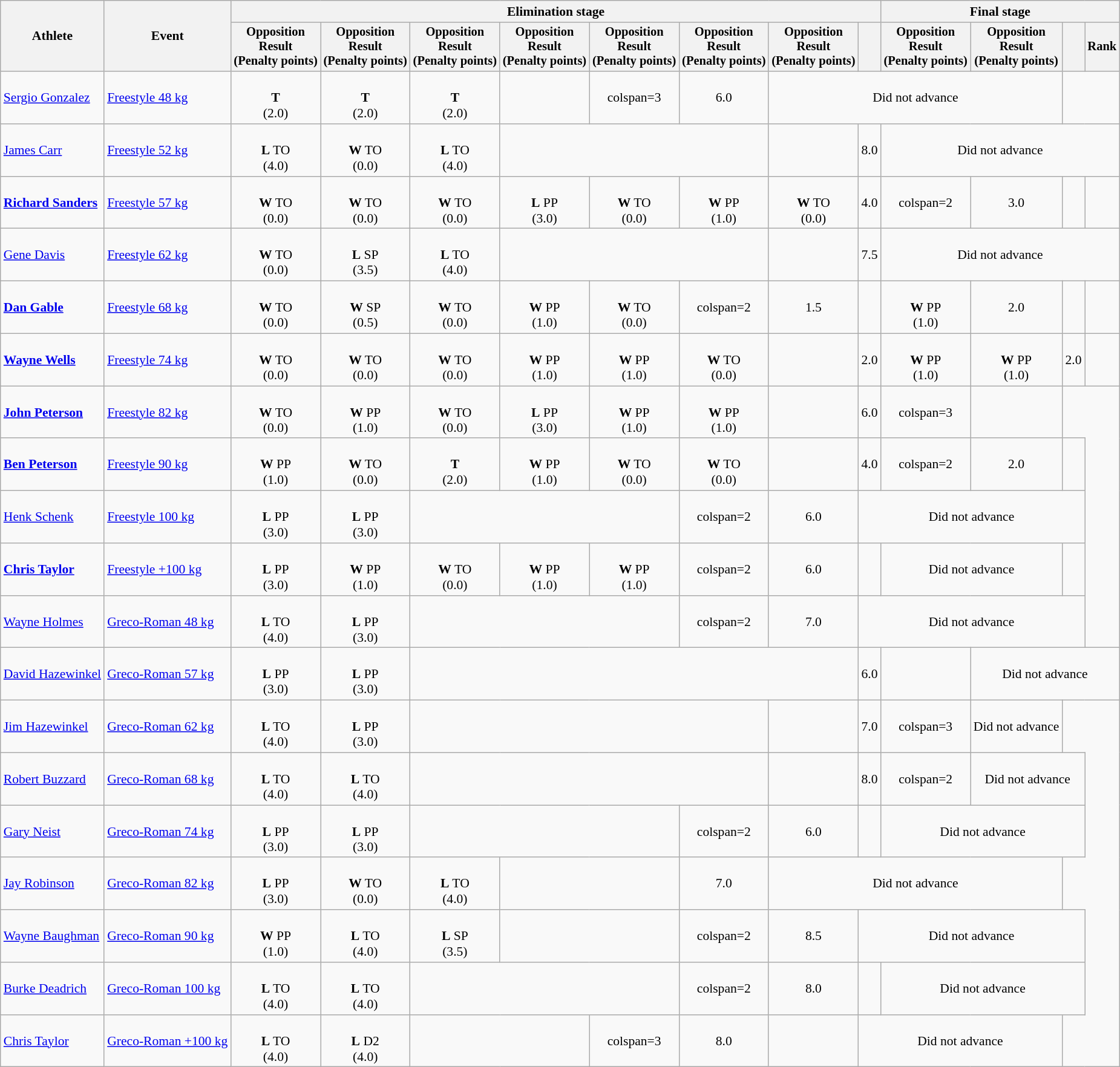<table class=wikitable style=font-size:90%;text-align:center>
<tr>
<th rowspan=2>Athlete</th>
<th rowspan=2>Event</th>
<th colspan=8>Elimination stage</th>
<th colspan=4>Final stage</th>
</tr>
<tr style=font-size:95%>
<th>Opposition<br>Result<br>(Penalty points)</th>
<th>Opposition<br>Result<br>(Penalty points)</th>
<th>Opposition<br>Result<br>(Penalty points)</th>
<th>Opposition<br>Result<br>(Penalty points)</th>
<th>Opposition<br>Result<br>(Penalty points)</th>
<th>Opposition<br>Result<br>(Penalty points)</th>
<th>Opposition<br>Result<br>(Penalty points)</th>
<th></th>
<th>Opposition<br>Result<br>(Penalty points)</th>
<th>Opposition<br>Result<br>(Penalty points)</th>
<th></th>
<th>Rank</th>
</tr>
<tr>
<td align=left><a href='#'>Sergio Gonzalez</a></td>
<td align=left><a href='#'>Freestyle 48 kg</a></td>
<td><br><strong>T</strong><br>(2.0)</td>
<td><br><strong>T</strong><br>(2.0)</td>
<td><br><strong>T</strong><br>(2.0)</td>
<td></td>
<td>colspan=3 </td>
<td>6.0</td>
<td colspan=4>Did not advance</td>
</tr>
<tr>
<td align=left><a href='#'>James Carr</a></td>
<td align=left><a href='#'>Freestyle 52 kg</a></td>
<td><br><strong>L</strong> TO<br>(4.0)</td>
<td><br><strong>W</strong> TO<br>(0.0)</td>
<td><br><strong>L</strong> TO<br>(4.0)</td>
<td colspan=3></td>
<td></td>
<td>8.0</td>
<td colspan=4>Did not advance</td>
</tr>
<tr>
<td align=left><strong><a href='#'>Richard Sanders</a></strong></td>
<td align=left><a href='#'>Freestyle 57 kg</a></td>
<td><br><strong>W</strong> TO<br>(0.0)</td>
<td><br><strong>W</strong> TO<br>(0.0)</td>
<td><br><strong>W</strong> TO<br>(0.0)</td>
<td><br><strong>L</strong> PP<br>(3.0)</td>
<td><br><strong>W</strong> TO<br>(0.0)</td>
<td><br><strong>W</strong> PP<br>(1.0)</td>
<td><br><strong>W</strong> TO<br>(0.0)</td>
<td>4.0</td>
<td>colspan=2 </td>
<td>3.0</td>
<td></td>
</tr>
<tr>
<td align=left><a href='#'>Gene Davis</a></td>
<td align=left><a href='#'>Freestyle 62 kg</a></td>
<td><br><strong>W</strong> TO<br>(0.0)</td>
<td><br><strong>L</strong> SP<br>(3.5)</td>
<td><br><strong>L</strong> TO<br>(4.0)</td>
<td colspan=3></td>
<td></td>
<td>7.5</td>
<td colspan=4>Did not advance</td>
</tr>
<tr>
<td align=left><strong><a href='#'>Dan Gable</a></strong></td>
<td align=left><a href='#'>Freestyle 68 kg</a></td>
<td><br><strong>W</strong> TO<br>(0.0)</td>
<td><br><strong>W</strong> SP<br>(0.5)</td>
<td><br><strong>W</strong> TO<br>(0.0)</td>
<td><br><strong>W</strong> PP<br>(1.0)</td>
<td><br><strong>W</strong> TO<br>(0.0)</td>
<td>colspan=2 </td>
<td>1.5</td>
<td></td>
<td><br><strong>W</strong> PP<br>(1.0)</td>
<td>2.0</td>
<td></td>
</tr>
<tr>
<td align=left><strong><a href='#'>Wayne Wells</a></strong></td>
<td align=left><a href='#'>Freestyle 74 kg</a></td>
<td><br><strong>W</strong> TO<br>(0.0)</td>
<td><br><strong>W</strong> TO<br>(0.0)</td>
<td><br><strong>W</strong> TO<br>(0.0)</td>
<td><br><strong>W</strong> PP<br>(1.0)</td>
<td><br><strong>W</strong> PP<br>(1.0)</td>
<td><br><strong>W</strong> TO<br>(0.0)</td>
<td></td>
<td>2.0</td>
<td><br><strong>W</strong> PP<br>(1.0)</td>
<td><br><strong>W</strong> PP<br>(1.0)</td>
<td>2.0</td>
<td></td>
</tr>
<tr>
<td align=left><strong><a href='#'>John Peterson</a></strong></td>
<td align=left><a href='#'>Freestyle 82 kg</a></td>
<td><br><strong>W</strong> TO<br>(0.0)</td>
<td><br><strong>W</strong> PP<br>(1.0)</td>
<td><br><strong>W</strong> TO<br>(0.0)</td>
<td><br><strong>L</strong> PP<br>(3.0)</td>
<td><br><strong>W</strong> PP<br>(1.0)</td>
<td><br><strong>W</strong> PP<br>(1.0)</td>
<td></td>
<td>6.0</td>
<td>colspan=3 </td>
<td></td>
</tr>
<tr>
<td align=left><strong><a href='#'>Ben Peterson</a></strong></td>
<td align=left><a href='#'>Freestyle 90 kg</a></td>
<td><br><strong>W</strong> PP<br>(1.0)</td>
<td><br><strong>W</strong> TO<br>(0.0)</td>
<td><br><strong>T</strong><br>(2.0)</td>
<td><br><strong>W</strong> PP<br>(1.0)</td>
<td><br><strong>W</strong> TO<br>(0.0)</td>
<td><br><strong>W</strong> TO<br>(0.0)</td>
<td></td>
<td>4.0</td>
<td>colspan=2 </td>
<td>2.0</td>
<td></td>
</tr>
<tr>
<td align=left><a href='#'>Henk Schenk</a></td>
<td align=left><a href='#'>Freestyle 100 kg</a></td>
<td><br><strong>L</strong> PP<br>(3.0)</td>
<td><br><strong>L</strong> PP<br>(3.0)</td>
<td colspan=3></td>
<td>colspan=2 </td>
<td>6.0</td>
<td colspan=4>Did not advance</td>
</tr>
<tr>
<td align=left><strong><a href='#'>Chris Taylor</a></strong></td>
<td align=left><a href='#'>Freestyle +100 kg</a></td>
<td><br><strong>L</strong> PP<br>(3.0)</td>
<td><br><strong>W</strong> PP<br>(1.0)</td>
<td><br><strong>W</strong> TO<br>(0.0)</td>
<td><br><strong>W</strong> PP<br>(1.0)</td>
<td><br><strong>W</strong> PP<br>(1.0)</td>
<td>colspan=2 </td>
<td>6.0</td>
<td></td>
<td colspan=2>Did not advance</td>
<td></td>
</tr>
<tr>
<td align=left><a href='#'>Wayne Holmes</a></td>
<td align=left><a href='#'>Greco-Roman 48 kg</a></td>
<td><br><strong>L</strong> TO<br>(4.0)</td>
<td><br><strong>L</strong> PP<br>(3.0)</td>
<td colspan=3></td>
<td>colspan=2 </td>
<td>7.0</td>
<td colspan=4>Did not advance</td>
</tr>
<tr>
<td align=left><a href='#'>David Hazewinkel</a></td>
<td align=left><a href='#'>Greco-Roman 57 kg</a></td>
<td><br><strong>L</strong> PP<br>(3.0)</td>
<td><br><strong>L</strong> PP<br>(3.0)</td>
<td colspan=5></td>
<td>6.0</td>
<td></td>
<td colspan=3>Did not advance</td>
</tr>
<tr>
<td align=left><a href='#'>Jim Hazewinkel</a></td>
<td align=left><a href='#'>Greco-Roman 62 kg</a></td>
<td><br><strong>L</strong> TO<br>(4.0)</td>
<td><br><strong>L</strong> PP<br>(3.0)</td>
<td colspan=4></td>
<td></td>
<td>7.0</td>
<td>colspan=3 </td>
<td>Did not advance</td>
</tr>
<tr>
<td align=left><a href='#'>Robert Buzzard</a></td>
<td align=left><a href='#'>Greco-Roman 68 kg</a></td>
<td><br><strong>L</strong> TO<br>(4.0)</td>
<td><br><strong>L</strong> TO<br>(4.0)</td>
<td colspan=4></td>
<td></td>
<td>8.0</td>
<td>colspan=2 </td>
<td colspan=2>Did not advance</td>
</tr>
<tr>
<td align=left><a href='#'>Gary Neist</a></td>
<td align=left><a href='#'>Greco-Roman 74 kg</a></td>
<td><br><strong>L</strong> PP<br>(3.0)</td>
<td><br><strong>L</strong> PP<br>(3.0)</td>
<td colspan=3></td>
<td>colspan=2 </td>
<td>6.0</td>
<td></td>
<td colspan=3>Did not advance</td>
</tr>
<tr>
<td align=left><a href='#'>Jay Robinson</a></td>
<td align=left><a href='#'>Greco-Roman 82 kg</a></td>
<td><br><strong>L</strong> PP<br>(3.0)</td>
<td><br><strong>W</strong> TO<br>(0.0)</td>
<td><br><strong>L</strong> TO<br>(4.0)</td>
<td colspan=2></td>
<td>7.0</td>
<td colspan=4>Did not advance</td>
</tr>
<tr>
<td align=left><a href='#'>Wayne Baughman</a></td>
<td align=left><a href='#'>Greco-Roman 90 kg</a></td>
<td><br><strong>W</strong> PP<br>(1.0)</td>
<td><br><strong>L</strong> TO<br>(4.0)</td>
<td><br><strong>L</strong> SP<br>(3.5)</td>
<td colspan=2></td>
<td>colspan=2 </td>
<td>8.5</td>
<td colspan=4>Did not advance</td>
</tr>
<tr>
<td align=left><a href='#'>Burke Deadrich</a></td>
<td align=left><a href='#'>Greco-Roman 100 kg</a></td>
<td><br><strong>L</strong> TO<br>(4.0)</td>
<td><br><strong>L</strong> TO<br>(4.0)</td>
<td colspan=3></td>
<td>colspan=2 </td>
<td>8.0</td>
<td></td>
<td colspan=3>Did not advance</td>
</tr>
<tr>
<td align=left><a href='#'>Chris Taylor</a></td>
<td align=left><a href='#'>Greco-Roman +100 kg</a></td>
<td><br><strong>L</strong> TO<br>(4.0)</td>
<td><br><strong>L</strong> D2<br>(4.0)</td>
<td colspan=2></td>
<td>colspan=3 </td>
<td>8.0</td>
<td></td>
<td colspan=3>Did not advance</td>
</tr>
</table>
